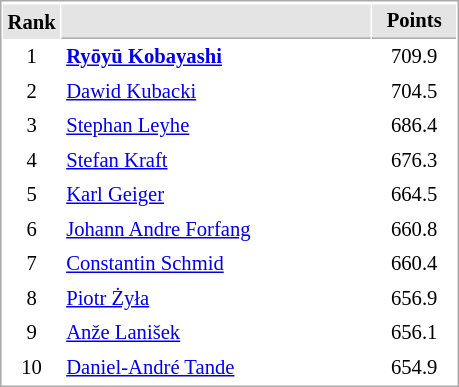<table cellspacing="1" cellpadding="3" style="border:1px solid #AAAAAA;font-size:86%">
<tr style="background-color: #E4E4E4;">
</tr>
<tr style="background-color: #E4E4E4;">
<th syle="border-bottom:1px solid #AAAAAA; width: 10px;">Rank</th>
<th style="border-bottom:1px solid #AAAAAA; width: 200px;"></th>
<th style="border-bottom:1px solid #AAAAAA; width: 50px;">Points</th>
</tr>
<tr>
<td align=center>1</td>
<td> <strong><a href='#'>Ryōyū Kobayashi</a></strong></td>
<td align=center>709.9</td>
</tr>
<tr>
<td align=center>2</td>
<td> <a href='#'>Dawid Kubacki</a></td>
<td align=center>704.5</td>
</tr>
<tr>
<td align=center>3</td>
<td> <a href='#'>Stephan Leyhe</a></td>
<td align=center>686.4</td>
</tr>
<tr>
<td align=center>4</td>
<td> <a href='#'>Stefan Kraft</a></td>
<td align=center>676.3</td>
</tr>
<tr>
<td align=center>5</td>
<td> <a href='#'>Karl Geiger</a></td>
<td align=center>664.5</td>
</tr>
<tr>
<td align=center>6</td>
<td> <a href='#'>Johann Andre Forfang</a></td>
<td align=center>660.8</td>
</tr>
<tr>
<td align=center>7</td>
<td> <a href='#'>Constantin Schmid</a></td>
<td align=center>660.4</td>
</tr>
<tr>
<td align=center>8</td>
<td> <a href='#'>Piotr Żyła</a></td>
<td align=center>656.9</td>
</tr>
<tr>
<td align=center>9</td>
<td> <a href='#'>Anže Lanišek</a></td>
<td align=center>656.1</td>
</tr>
<tr>
<td align=center>10</td>
<td> <a href='#'>Daniel-André Tande</a></td>
<td align=center>654.9</td>
</tr>
</table>
